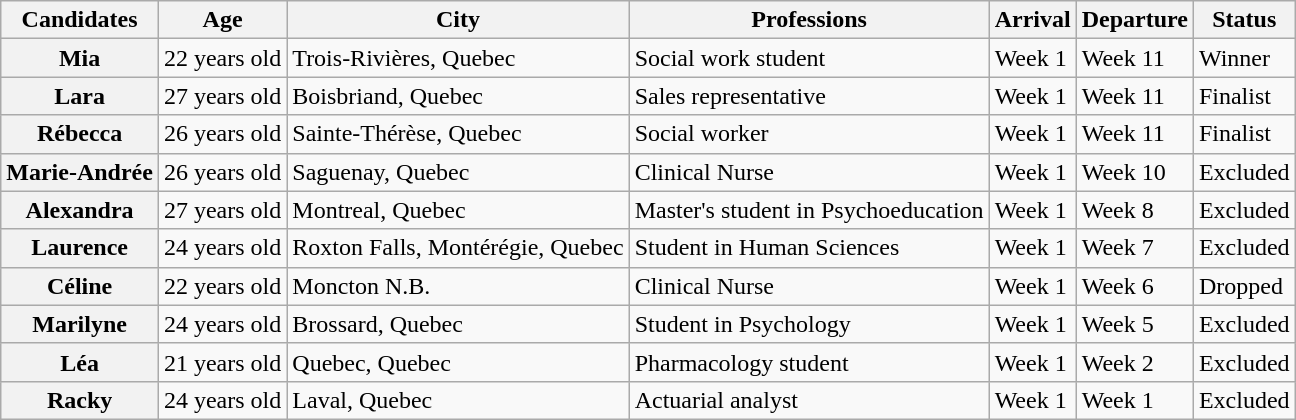<table class="wikitable">
<tr>
<th>Candidates</th>
<th>Age</th>
<th>City</th>
<th>Professions</th>
<th>Arrival</th>
<th>Departure</th>
<th>Status</th>
</tr>
<tr>
<th>Mia</th>
<td>22 years old</td>
<td>Trois-Rivières, Quebec</td>
<td>Social work student</td>
<td>Week 1</td>
<td>Week 11</td>
<td>Winner</td>
</tr>
<tr>
<th>Lara</th>
<td>27 years old</td>
<td>Boisbriand, Quebec</td>
<td>Sales representative</td>
<td>Week 1</td>
<td>Week 11</td>
<td>Finalist</td>
</tr>
<tr>
<th>Rébecca</th>
<td>26 years old</td>
<td>Sainte-Thérèse, Quebec</td>
<td>Social worker</td>
<td>Week 1</td>
<td>Week 11</td>
<td>Finalist</td>
</tr>
<tr>
<th>Marie-Andrée</th>
<td>26 years old</td>
<td>Saguenay, Quebec</td>
<td>Clinical Nurse</td>
<td>Week 1</td>
<td>Week 10</td>
<td>Excluded</td>
</tr>
<tr>
<th>Alexandra</th>
<td>27 years old</td>
<td>Montreal, Quebec</td>
<td>Master's student in Psychoeducation</td>
<td>Week 1</td>
<td>Week 8</td>
<td>Excluded</td>
</tr>
<tr>
<th>Laurence</th>
<td>24 years old</td>
<td>Roxton Falls, Montérégie, Quebec</td>
<td>Student in Human Sciences</td>
<td>Week 1</td>
<td>Week 7</td>
<td>Excluded</td>
</tr>
<tr>
<th>Céline</th>
<td>22 years old</td>
<td>Moncton N.B.</td>
<td>Clinical Nurse</td>
<td>Week 1</td>
<td>Week 6</td>
<td>Dropped</td>
</tr>
<tr>
<th>Marilyne</th>
<td>24 years old</td>
<td>Brossard, Quebec</td>
<td>Student in Psychology</td>
<td>Week 1</td>
<td>Week 5</td>
<td>Excluded</td>
</tr>
<tr>
<th>Léa</th>
<td>21 years old</td>
<td>Quebec, Quebec</td>
<td>Pharmacology student</td>
<td>Week 1</td>
<td>Week 2</td>
<td>Excluded</td>
</tr>
<tr>
<th>Racky</th>
<td>24 years old</td>
<td>Laval, Quebec</td>
<td>Actuarial analyst</td>
<td>Week 1</td>
<td>Week 1</td>
<td>Excluded</td>
</tr>
</table>
